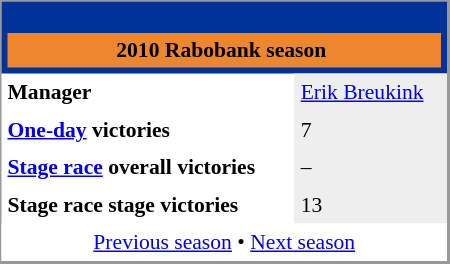<table align="right" cellpadding="4" cellspacing="0" style="margin-left:1em; width:300px; font-size:90%; border:1px solid #999; border-right-width:2px; border-bottom-width:2px; background-color:white;">
<tr>
<th colspan="2" style="background-color:#003399;"><br><table style="background:#EC872F;text-align:center;width:100%;">
<tr>
<td style="background:#EC872F;" align="center" width="100%"><span> 2010 Rabobank season</span></td>
<td padding=15px></td>
</tr>
</table>
</th>
</tr>
<tr>
<td><strong>Manager </strong></td>
<td bgcolor=#EEEEEE><a href='#'>Erik Breukink</a></td>
</tr>
<tr>
<td><strong><a href='#'>One-day</a> victories</strong></td>
<td bgcolor=#EEEEEE>7</td>
</tr>
<tr>
<td><strong><a href='#'>Stage race</a> overall victories</strong></td>
<td bgcolor=#EEEEEE>–</td>
</tr>
<tr>
<td><strong>Stage race stage victories</strong></td>
<td bgcolor=#EEEEEE>13</td>
</tr>
<tr>
<td colspan="2" bgcolor="white" align="center"><a href='#'>Previous season</a> • <a href='#'>Next season</a></td>
</tr>
</table>
